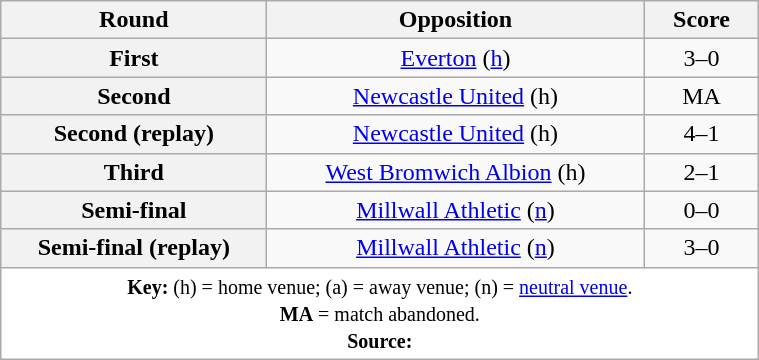<table class="wikitable plainrowheaders" style="text-align:center;margin-left:1em;float:right;width:40%">
<tr>
<th width="35%">Round</th>
<th width="50%">Opposition</th>
<th width="15%">Score</th>
</tr>
<tr>
<th scope=row style="text-align:center">First</th>
<td><a href='#'>Everton</a> (<a href='#'>h</a>)</td>
<td>3–0</td>
</tr>
<tr>
<th scope=row style="text-align:center">Second</th>
<td><a href='#'>Newcastle United</a> (h)</td>
<td>MA</td>
</tr>
<tr>
<th scope=row style="text-align:center">Second (replay)</th>
<td><a href='#'>Newcastle United</a> (h)</td>
<td>4–1</td>
</tr>
<tr>
<th scope=row style="text-align:center">Third</th>
<td><a href='#'>West Bromwich Albion</a> (h)</td>
<td>2–1</td>
</tr>
<tr>
<th scope=row style="text-align:center">Semi-final</th>
<td><a href='#'>Millwall Athletic</a> (<a href='#'>n</a>)</td>
<td>0–0</td>
</tr>
<tr>
<th scope=row style="text-align:center">Semi-final (replay)</th>
<td><a href='#'>Millwall Athletic</a> (<a href='#'>n</a>)</td>
<td>3–0</td>
</tr>
<tr>
<td colspan="3" style="background-color:white;"><small><strong>Key:</strong> (h) = home venue; (a) = away venue; (n) = <a href='#'>neutral venue</a>.<br><strong>MA</strong> = match abandoned.<br><strong>Source:</strong></small></td>
</tr>
</table>
